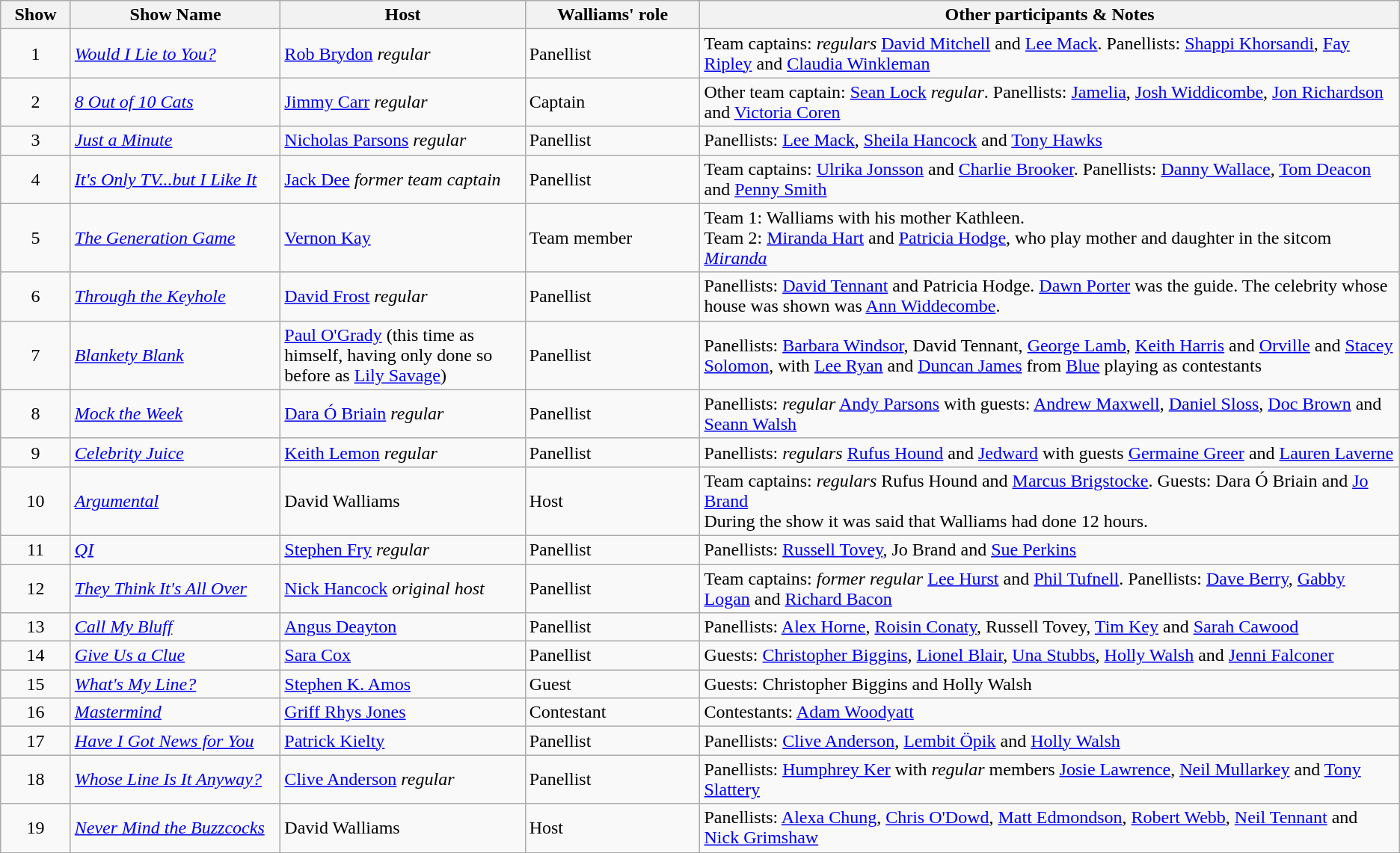<table class="wikitable collapsible collapsed">
<tr>
<th style="width:5%">Show</th>
<th style="width:15%">Show Name</th>
<th style="width:17.5%">Host</th>
<th style="width:12.5%">Walliams' role</th>
<th style="width:50%">Other participants & Notes</th>
</tr>
<tr>
<td style="text-align: center">1</td>
<td><em><a href='#'>Would I Lie to You?</a></em></td>
<td><a href='#'>Rob Brydon</a> <em>regular</em></td>
<td>Panellist</td>
<td>Team captains: <em>regulars</em> <a href='#'>David Mitchell</a> and <a href='#'>Lee Mack</a>. Panellists: <a href='#'>Shappi Khorsandi</a>, <a href='#'>Fay Ripley</a> and <a href='#'>Claudia Winkleman</a></td>
</tr>
<tr>
<td style="text-align: center">2</td>
<td><em><a href='#'>8 Out of 10 Cats</a></em></td>
<td><a href='#'>Jimmy Carr</a> <em>regular</em></td>
<td>Captain</td>
<td>Other team captain: <a href='#'>Sean Lock</a> <em>regular</em>. Panellists: <a href='#'>Jamelia</a>, <a href='#'>Josh Widdicombe</a>, <a href='#'>Jon Richardson</a> and <a href='#'>Victoria Coren</a></td>
</tr>
<tr>
<td style="text-align: center">3</td>
<td><em><a href='#'>Just a Minute</a></em></td>
<td><a href='#'>Nicholas Parsons</a> <em>regular</em></td>
<td>Panellist</td>
<td>Panellists: <a href='#'>Lee Mack</a>, <a href='#'>Sheila Hancock</a> and <a href='#'>Tony Hawks</a></td>
</tr>
<tr>
<td style="text-align: center">4</td>
<td><em><a href='#'>It's Only TV...but I Like It</a></em></td>
<td><a href='#'>Jack Dee</a> <em>former team captain</em></td>
<td>Panellist</td>
<td>Team captains: <a href='#'>Ulrika Jonsson</a> and <a href='#'>Charlie Brooker</a>. Panellists: <a href='#'>Danny Wallace</a>, <a href='#'>Tom Deacon</a> and <a href='#'>Penny Smith</a></td>
</tr>
<tr>
<td style="text-align: center">5</td>
<td><em><a href='#'>The Generation Game</a></em></td>
<td><a href='#'>Vernon Kay</a></td>
<td>Team member</td>
<td>Team 1: Walliams with his mother Kathleen.<br>Team 2: <a href='#'>Miranda Hart</a> and <a href='#'>Patricia Hodge</a>, who play mother and daughter in the sitcom <em><a href='#'>Miranda</a></em></td>
</tr>
<tr>
<td style="text-align: center">6</td>
<td><em><a href='#'>Through the Keyhole</a></em></td>
<td><a href='#'>David Frost</a> <em>regular</em></td>
<td>Panellist</td>
<td>Panellists: <a href='#'>David Tennant</a> and Patricia Hodge. <a href='#'>Dawn Porter</a> was the guide. The celebrity whose house was shown was <a href='#'>Ann Widdecombe</a>.</td>
</tr>
<tr>
<td style="text-align: center">7</td>
<td><em><a href='#'>Blankety Blank</a></em></td>
<td><a href='#'>Paul O'Grady</a> (this time as himself, having only done so before as <a href='#'>Lily Savage</a>)</td>
<td>Panellist</td>
<td>Panellists: <a href='#'>Barbara Windsor</a>, David Tennant, <a href='#'>George Lamb</a>, <a href='#'>Keith Harris</a> and <a href='#'>Orville</a> and <a href='#'>Stacey Solomon</a>, with <a href='#'>Lee Ryan</a> and <a href='#'>Duncan James</a> from <a href='#'>Blue</a> playing as contestants</td>
</tr>
<tr>
<td style="text-align: center">8</td>
<td><em><a href='#'>Mock the Week</a></em></td>
<td><a href='#'>Dara Ó Briain</a> <em>regular</em></td>
<td>Panellist</td>
<td>Panellists: <em>regular</em> <a href='#'>Andy Parsons</a> with guests: <a href='#'>Andrew Maxwell</a>, <a href='#'>Daniel Sloss</a>, <a href='#'>Doc Brown</a> and <a href='#'>Seann Walsh</a></td>
</tr>
<tr>
<td style="text-align: center">9</td>
<td><em><a href='#'>Celebrity Juice</a></em></td>
<td><a href='#'>Keith Lemon</a> <em>regular</em></td>
<td>Panellist</td>
<td>Panellists: <em>regulars</em> <a href='#'>Rufus Hound</a> and <a href='#'>Jedward</a> with guests <a href='#'>Germaine Greer</a> and <a href='#'>Lauren Laverne</a></td>
</tr>
<tr>
<td style="text-align: center">10</td>
<td><em><a href='#'>Argumental</a></em></td>
<td>David Walliams</td>
<td>Host</td>
<td>Team captains: <em>regulars</em> Rufus Hound and <a href='#'>Marcus Brigstocke</a>. Guests: Dara Ó Briain and <a href='#'>Jo Brand</a><br>During the show it was said that Walliams had done 12 hours.</td>
</tr>
<tr>
<td style="text-align: center">11</td>
<td><em><a href='#'>QI</a></em></td>
<td><a href='#'>Stephen Fry</a> <em>regular</em></td>
<td>Panellist</td>
<td>Panellists: <a href='#'>Russell Tovey</a>, Jo Brand and <a href='#'>Sue Perkins</a></td>
</tr>
<tr>
<td style="text-align: center">12</td>
<td><em><a href='#'>They Think It's All Over</a></em></td>
<td><a href='#'>Nick Hancock</a> <em>original host</em></td>
<td>Panellist</td>
<td>Team captains: <em>former regular</em> <a href='#'>Lee Hurst</a> and <a href='#'>Phil Tufnell</a>. Panellists: <a href='#'>Dave Berry</a>, <a href='#'>Gabby Logan</a> and <a href='#'>Richard Bacon</a></td>
</tr>
<tr>
<td style="text-align: center">13</td>
<td><em><a href='#'>Call My Bluff</a></em></td>
<td><a href='#'>Angus Deayton</a></td>
<td>Panellist</td>
<td>Panellists: <a href='#'>Alex Horne</a>, <a href='#'>Roisin Conaty</a>, Russell Tovey, <a href='#'>Tim Key</a> and <a href='#'>Sarah Cawood</a></td>
</tr>
<tr>
<td style="text-align: center">14</td>
<td><em><a href='#'>Give Us a Clue</a></em></td>
<td><a href='#'>Sara Cox</a></td>
<td>Panellist</td>
<td>Guests: <a href='#'>Christopher Biggins</a>, <a href='#'>Lionel Blair</a>, <a href='#'>Una Stubbs</a>, <a href='#'>Holly Walsh</a> and <a href='#'>Jenni Falconer</a></td>
</tr>
<tr>
<td style="text-align: center">15</td>
<td><em><a href='#'>What's My Line?</a></em></td>
<td><a href='#'>Stephen K. Amos</a></td>
<td>Guest</td>
<td>Guests: Christopher Biggins and Holly Walsh</td>
</tr>
<tr>
<td style="text-align: center">16</td>
<td><em><a href='#'>Mastermind</a></em></td>
<td><a href='#'>Griff Rhys Jones</a></td>
<td>Contestant</td>
<td>Contestants: <a href='#'>Adam Woodyatt</a></td>
</tr>
<tr>
<td style="text-align: center">17</td>
<td><em><a href='#'>Have I Got News for You</a></em></td>
<td><a href='#'>Patrick Kielty</a></td>
<td>Panellist</td>
<td>Panellists: <a href='#'>Clive Anderson</a>, <a href='#'>Lembit Öpik</a> and <a href='#'>Holly Walsh</a></td>
</tr>
<tr>
<td style="text-align: center">18</td>
<td><em><a href='#'>Whose Line Is It Anyway?</a></em></td>
<td><a href='#'>Clive Anderson</a> <em>regular</em></td>
<td>Panellist</td>
<td>Panellists: <a href='#'>Humphrey Ker</a> with <em>regular</em> members <a href='#'>Josie Lawrence</a>, <a href='#'>Neil Mullarkey</a> and <a href='#'>Tony Slattery</a></td>
</tr>
<tr>
<td style="text-align: center">19</td>
<td><em><a href='#'>Never Mind the Buzzcocks</a></em></td>
<td>David Walliams</td>
<td>Host</td>
<td>Panellists: <a href='#'>Alexa Chung</a>, <a href='#'>Chris O'Dowd</a>, <a href='#'>Matt Edmondson</a>, <a href='#'>Robert Webb</a>, <a href='#'>Neil Tennant</a> and <a href='#'>Nick Grimshaw</a></td>
</tr>
</table>
